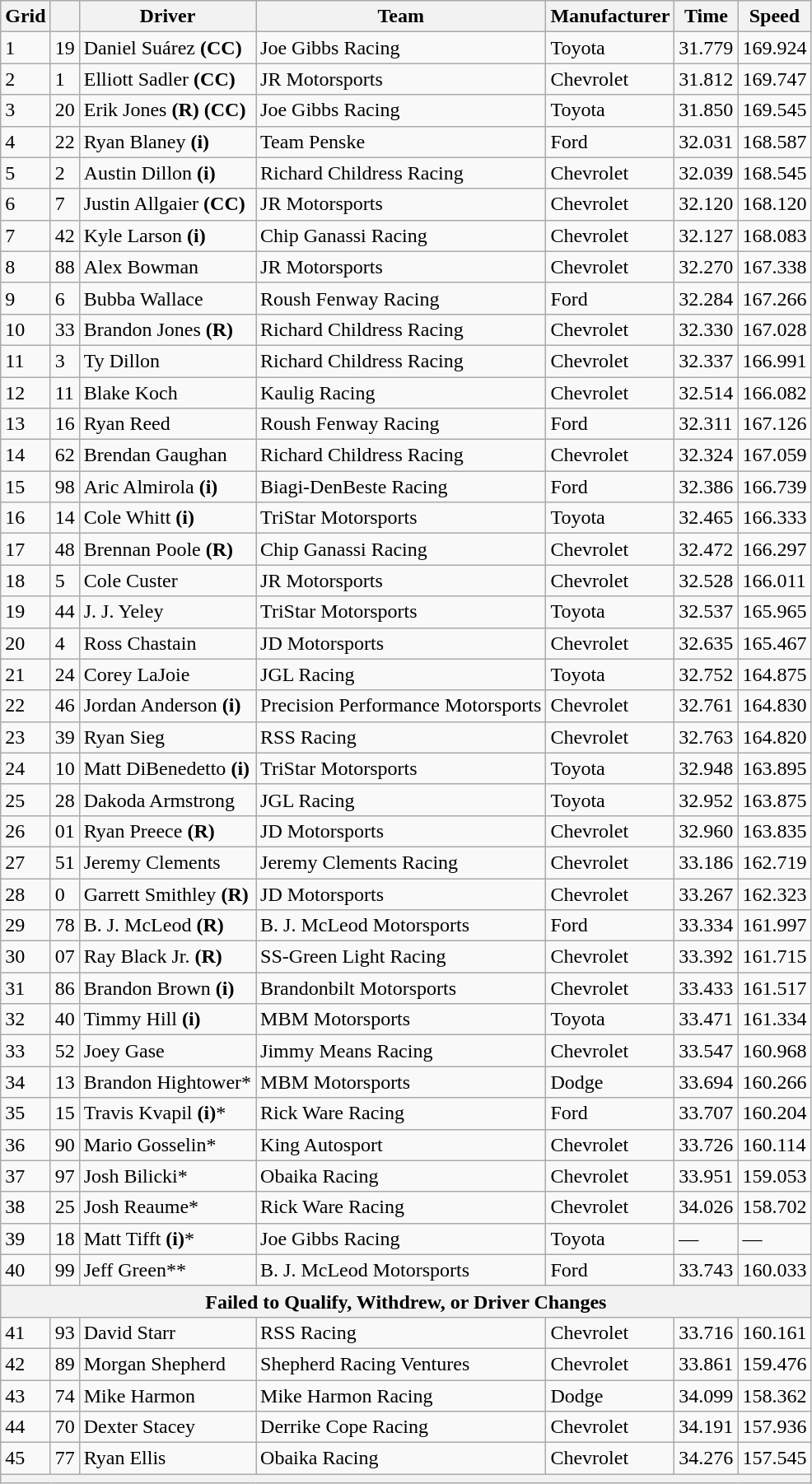<table class="wikitable">
<tr>
<th>Grid</th>
<th></th>
<th>Driver</th>
<th>Team</th>
<th>Manufacturer</th>
<th>Time</th>
<th>Speed</th>
</tr>
<tr>
<td>1</td>
<td>19</td>
<td>Daniel Suárez <strong>(CC)</strong></td>
<td>Joe Gibbs Racing</td>
<td>Toyota</td>
<td>31.779</td>
<td>169.924</td>
</tr>
<tr>
<td>2</td>
<td>1</td>
<td>Elliott Sadler <strong>(CC)</strong></td>
<td>JR Motorsports</td>
<td>Chevrolet</td>
<td>31.812</td>
<td>169.747</td>
</tr>
<tr>
<td>3</td>
<td>20</td>
<td>Erik Jones <strong>(R)</strong> <strong>(CC)</strong></td>
<td>Joe Gibbs Racing</td>
<td>Toyota</td>
<td>31.850</td>
<td>169.545</td>
</tr>
<tr>
<td>4</td>
<td>22</td>
<td>Ryan Blaney <strong>(i)</strong></td>
<td>Team Penske</td>
<td>Ford</td>
<td>32.031</td>
<td>168.587</td>
</tr>
<tr>
<td>5</td>
<td>2</td>
<td>Austin Dillon <strong>(i)</strong></td>
<td>Richard Childress Racing</td>
<td>Chevrolet</td>
<td>32.039</td>
<td>168.545</td>
</tr>
<tr>
<td>6</td>
<td>7</td>
<td>Justin Allgaier <strong>(CC)</strong></td>
<td>JR Motorsports</td>
<td>Chevrolet</td>
<td>32.120</td>
<td>168.120</td>
</tr>
<tr>
<td>7</td>
<td>42</td>
<td>Kyle Larson <strong>(i)</strong></td>
<td>Chip Ganassi Racing</td>
<td>Chevrolet</td>
<td>32.127</td>
<td>168.083</td>
</tr>
<tr>
<td>8</td>
<td>88</td>
<td>Alex Bowman</td>
<td>JR Motorsports</td>
<td>Chevrolet</td>
<td>32.270</td>
<td>167.338</td>
</tr>
<tr>
<td>9</td>
<td>6</td>
<td>Bubba Wallace</td>
<td>Roush Fenway Racing</td>
<td>Ford</td>
<td>32.284</td>
<td>167.266</td>
</tr>
<tr>
<td>10</td>
<td>33</td>
<td>Brandon Jones <strong>(R)</strong></td>
<td>Richard Childress Racing</td>
<td>Chevrolet</td>
<td>32.330</td>
<td>167.028</td>
</tr>
<tr>
<td>11</td>
<td>3</td>
<td>Ty Dillon</td>
<td>Richard Childress Racing</td>
<td>Chevrolet</td>
<td>32.337</td>
<td>166.991</td>
</tr>
<tr>
<td>12</td>
<td>11</td>
<td>Blake Koch</td>
<td>Kaulig Racing</td>
<td>Chevrolet</td>
<td>32.514</td>
<td>166.082</td>
</tr>
<tr>
<td>13</td>
<td>16</td>
<td>Ryan Reed</td>
<td>Roush Fenway Racing</td>
<td>Ford</td>
<td>32.311</td>
<td>167.126</td>
</tr>
<tr>
<td>14</td>
<td>62</td>
<td>Brendan Gaughan</td>
<td>Richard Childress Racing</td>
<td>Chevrolet</td>
<td>32.324</td>
<td>167.059</td>
</tr>
<tr>
<td>15</td>
<td>98</td>
<td>Aric Almirola <strong>(i)</strong></td>
<td>Biagi-DenBeste Racing</td>
<td>Ford</td>
<td>32.386</td>
<td>166.739</td>
</tr>
<tr>
<td>16</td>
<td>14</td>
<td>Cole Whitt <strong>(i)</strong></td>
<td>TriStar Motorsports</td>
<td>Toyota</td>
<td>32.465</td>
<td>166.333</td>
</tr>
<tr>
<td>17</td>
<td>48</td>
<td>Brennan Poole <strong>(R)</strong></td>
<td>Chip Ganassi Racing</td>
<td>Chevrolet</td>
<td>32.472</td>
<td>166.297</td>
</tr>
<tr>
<td>18</td>
<td>5</td>
<td>Cole Custer</td>
<td>JR Motorsports</td>
<td>Chevrolet</td>
<td>32.528</td>
<td>166.011</td>
</tr>
<tr>
<td>19</td>
<td>44</td>
<td>J. J. Yeley</td>
<td>TriStar Motorsports</td>
<td>Toyota</td>
<td>32.537</td>
<td>165.965</td>
</tr>
<tr>
<td>20</td>
<td>4</td>
<td>Ross Chastain</td>
<td>JD Motorsports</td>
<td>Chevrolet</td>
<td>32.635</td>
<td>165.467</td>
</tr>
<tr>
<td>21</td>
<td>24</td>
<td>Corey LaJoie</td>
<td>JGL Racing</td>
<td>Toyota</td>
<td>32.752</td>
<td>164.875</td>
</tr>
<tr>
<td>22</td>
<td>46</td>
<td>Jordan Anderson <strong>(i)</strong></td>
<td>Precision Performance Motorsports</td>
<td>Chevrolet</td>
<td>32.761</td>
<td>164.830</td>
</tr>
<tr>
<td>23</td>
<td>39</td>
<td>Ryan Sieg</td>
<td>RSS Racing</td>
<td>Chevrolet</td>
<td>32.763</td>
<td>164.820</td>
</tr>
<tr>
<td>24</td>
<td>10</td>
<td>Matt DiBenedetto <strong>(i)</strong></td>
<td>TriStar Motorsports</td>
<td>Toyota</td>
<td>32.948</td>
<td>163.895</td>
</tr>
<tr>
<td>25</td>
<td>28</td>
<td>Dakoda Armstrong</td>
<td>JGL Racing</td>
<td>Toyota</td>
<td>32.952</td>
<td>163.875</td>
</tr>
<tr>
<td>26</td>
<td>01</td>
<td>Ryan Preece <strong>(R)</strong></td>
<td>JD Motorsports</td>
<td>Chevrolet</td>
<td>32.960</td>
<td>163.835</td>
</tr>
<tr>
<td>27</td>
<td>51</td>
<td>Jeremy Clements</td>
<td>Jeremy Clements Racing</td>
<td>Chevrolet</td>
<td>33.186</td>
<td>162.719</td>
</tr>
<tr>
<td>28</td>
<td>0</td>
<td>Garrett Smithley <strong>(R)</strong></td>
<td>JD Motorsports</td>
<td>Chevrolet</td>
<td>33.267</td>
<td>162.323</td>
</tr>
<tr>
<td>29</td>
<td>78</td>
<td>B. J. McLeod <strong>(R)</strong></td>
<td>B. J. McLeod Motorsports</td>
<td>Ford</td>
<td>33.334</td>
<td>161.997</td>
</tr>
<tr>
<td>30</td>
<td>07</td>
<td>Ray Black Jr. <strong>(R)</strong></td>
<td>SS-Green Light Racing</td>
<td>Chevrolet</td>
<td>33.392</td>
<td>161.715</td>
</tr>
<tr>
<td>31</td>
<td>86</td>
<td>Brandon Brown <strong>(i)</strong></td>
<td>Brandonbilt Motorsports</td>
<td>Chevrolet</td>
<td>33.433</td>
<td>161.517</td>
</tr>
<tr>
<td>32</td>
<td>40</td>
<td>Timmy Hill <strong>(i)</strong></td>
<td>MBM Motorsports</td>
<td>Toyota</td>
<td>33.471</td>
<td>161.334</td>
</tr>
<tr>
<td>33</td>
<td>52</td>
<td>Joey Gase</td>
<td>Jimmy Means Racing</td>
<td>Chevrolet</td>
<td>33.547</td>
<td>160.968</td>
</tr>
<tr>
<td>34</td>
<td>13</td>
<td>Brandon Hightower*</td>
<td>MBM Motorsports</td>
<td>Dodge</td>
<td>33.694</td>
<td>160.266</td>
</tr>
<tr>
<td>35</td>
<td>15</td>
<td>Travis Kvapil <strong>(i)</strong>*</td>
<td>Rick Ware Racing</td>
<td>Ford</td>
<td>33.707</td>
<td>160.204</td>
</tr>
<tr>
<td>36</td>
<td>90</td>
<td>Mario Gosselin*</td>
<td>King Autosport</td>
<td>Chevrolet</td>
<td>33.726</td>
<td>160.114</td>
</tr>
<tr>
<td>37</td>
<td>97</td>
<td>Josh Bilicki*</td>
<td>Obaika Racing</td>
<td>Chevrolet</td>
<td>33.951</td>
<td>159.053</td>
</tr>
<tr>
<td>38</td>
<td>25</td>
<td>Josh Reaume*</td>
<td>Rick Ware Racing</td>
<td>Chevrolet</td>
<td>34.026</td>
<td>158.702</td>
</tr>
<tr>
<td>39</td>
<td>18</td>
<td>Matt Tifft <strong>(i)</strong>*</td>
<td>Joe Gibbs Racing</td>
<td>Toyota</td>
<td>—</td>
<td>—</td>
</tr>
<tr>
<td>40</td>
<td>99</td>
<td>Jeff Green**</td>
<td>B. J. McLeod Motorsports</td>
<td>Ford</td>
<td>33.743</td>
<td>160.033</td>
</tr>
<tr>
<th colspan="7">Failed to Qualify, Withdrew, or Driver Changes</th>
</tr>
<tr>
<td>41</td>
<td>93</td>
<td>David Starr</td>
<td>RSS Racing</td>
<td>Chevrolet</td>
<td>33.716</td>
<td>160.161</td>
</tr>
<tr>
<td>42</td>
<td>89</td>
<td>Morgan Shepherd</td>
<td>Shepherd Racing Ventures</td>
<td>Chevrolet</td>
<td>33.861</td>
<td>159.476</td>
</tr>
<tr>
<td>43</td>
<td>74</td>
<td>Mike Harmon</td>
<td>Mike Harmon Racing</td>
<td>Dodge</td>
<td>34.099</td>
<td>158.362</td>
</tr>
<tr>
<td>44</td>
<td>70</td>
<td>Dexter Stacey</td>
<td>Derrike Cope Racing</td>
<td>Chevrolet</td>
<td>34.191</td>
<td>157.936</td>
</tr>
<tr>
<td>45</td>
<td>77</td>
<td>Ryan Ellis</td>
<td>Obaika Racing</td>
<td>Chevrolet</td>
<td>34.276</td>
<td>157.545</td>
</tr>
<tr>
<th colspan="7"></th>
</tr>
</table>
